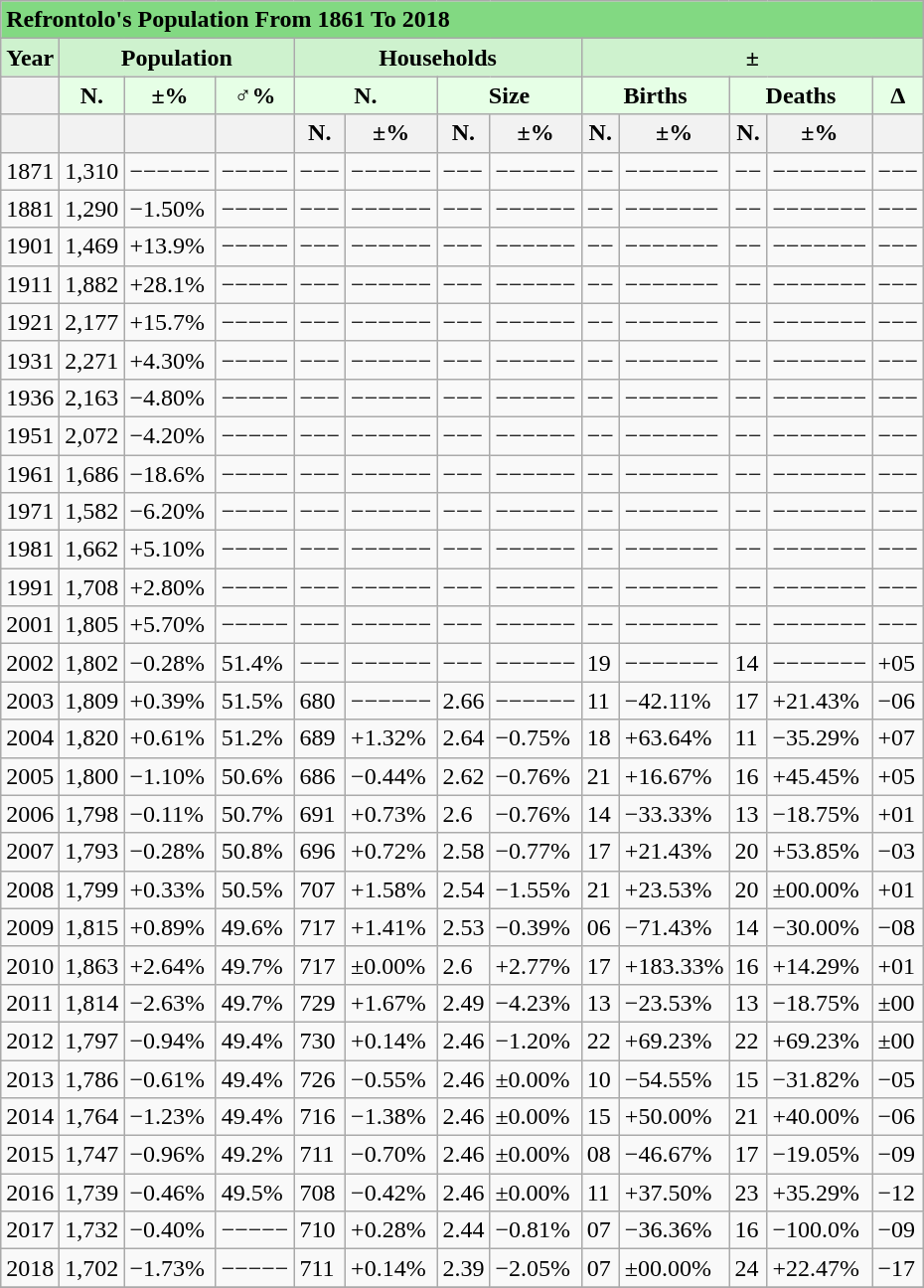<table class="wikitable">
<tr>
<th colspan="13" style="text-align: justify; background:#82D982;">Refrontolo's Population From 1861 To 2018</th>
</tr>
<tr>
<th colspan="1" style="background:#CEF2CE;">Year</th>
<th colspan="3" style="background:#CEF2CE;">Population</th>
<th colspan="4" style="background:#CEF2CE;">Households</th>
<th colspan="5" style="background:#CEF2CE;">±</th>
</tr>
<tr>
<th></th>
<th colspan="1" style="background:#E6FFE6;">N.</th>
<th colspan="1" style="background:#E6FFE6;">±%</th>
<th colspan="1" style="background:#E6FFE6;">♂%</th>
<th colspan="2" style="background:#E6FFE6;">N.</th>
<th colspan="2" style="background:#E6FFE6;">Size</th>
<th colspan="2" style="background:#E6FFE6;">Births</th>
<th colspan="2" style="background:#E6FFE6;">Deaths</th>
<th colspan="1" style="background:#E6FFE6;">Δ</th>
</tr>
<tr>
<th></th>
<th></th>
<th></th>
<th></th>
<th>N.</th>
<th>±%</th>
<th>N.</th>
<th>±%</th>
<th>N.</th>
<th>±%</th>
<th>N.</th>
<th>±%</th>
<th></th>
</tr>
<tr>
<td>1871</td>
<td>1,310</td>
<td>−−−−−−</td>
<td>−−−−−</td>
<td>−−−</td>
<td>−−−−−−</td>
<td>−−−</td>
<td>−−−−−−</td>
<td>−−</td>
<td>−−−−−−−</td>
<td>−−</td>
<td>−−−−−−−</td>
<td>−−−</td>
</tr>
<tr>
<td>1881</td>
<td>1,290</td>
<td>−1.50%</td>
<td>−−−−−</td>
<td>−−−</td>
<td>−−−−−−</td>
<td>−−−</td>
<td>−−−−−−</td>
<td>−−</td>
<td>−−−−−−−</td>
<td>−−</td>
<td>−−−−−−−</td>
<td>−−−</td>
</tr>
<tr>
<td>1901</td>
<td>1,469</td>
<td>+13.9%</td>
<td>−−−−−</td>
<td>−−−</td>
<td>−−−−−−</td>
<td>−−−</td>
<td>−−−−−−</td>
<td>−−</td>
<td>−−−−−−−</td>
<td>−−</td>
<td>−−−−−−−</td>
<td>−−−</td>
</tr>
<tr>
<td>1911</td>
<td>1,882</td>
<td>+28.1%</td>
<td>−−−−−</td>
<td>−−−</td>
<td>−−−−−−</td>
<td>−−−</td>
<td>−−−−−−</td>
<td>−−</td>
<td>−−−−−−−</td>
<td>−−</td>
<td>−−−−−−−</td>
<td>−−−</td>
</tr>
<tr>
<td>1921</td>
<td>2,177</td>
<td>+15.7%</td>
<td>−−−−−</td>
<td>−−−</td>
<td>−−−−−−</td>
<td>−−−</td>
<td>−−−−−−</td>
<td>−−</td>
<td>−−−−−−−</td>
<td>−−</td>
<td>−−−−−−−</td>
<td>−−−</td>
</tr>
<tr>
<td>1931</td>
<td>2,271</td>
<td>+4.30%</td>
<td>−−−−−</td>
<td>−−−</td>
<td>−−−−−−</td>
<td>−−−</td>
<td>−−−−−−</td>
<td>−−</td>
<td>−−−−−−−</td>
<td>−−</td>
<td>−−−−−−−</td>
<td>−−−</td>
</tr>
<tr>
<td>1936</td>
<td>2,163</td>
<td>−4.80%</td>
<td>−−−−−</td>
<td>−−−</td>
<td>−−−−−−</td>
<td>−−−</td>
<td>−−−−−−</td>
<td>−−</td>
<td>−−−−−−−</td>
<td>−−</td>
<td>−−−−−−−</td>
<td>−−−</td>
</tr>
<tr>
<td>1951</td>
<td>2,072</td>
<td>−4.20%</td>
<td>−−−−−</td>
<td>−−−</td>
<td>−−−−−−</td>
<td>−−−</td>
<td>−−−−−−</td>
<td>−−</td>
<td>−−−−−−−</td>
<td>−−</td>
<td>−−−−−−−</td>
<td>−−−</td>
</tr>
<tr>
<td>1961</td>
<td>1,686</td>
<td>−18.6%</td>
<td>−−−−−</td>
<td>−−−</td>
<td>−−−−−−</td>
<td>−−−</td>
<td>−−−−−−</td>
<td>−−</td>
<td>−−−−−−−</td>
<td>−−</td>
<td>−−−−−−−</td>
<td>−−−</td>
</tr>
<tr>
<td>1971</td>
<td>1,582</td>
<td>−6.20%</td>
<td>−−−−−</td>
<td>−−−</td>
<td>−−−−−−</td>
<td>−−−</td>
<td>−−−−−−</td>
<td>−−</td>
<td>−−−−−−−</td>
<td>−−</td>
<td>−−−−−−−</td>
<td>−−−</td>
</tr>
<tr>
<td>1981</td>
<td>1,662</td>
<td>+5.10%</td>
<td>−−−−−</td>
<td>−−−</td>
<td>−−−−−−</td>
<td>−−−</td>
<td>−−−−−−</td>
<td>−−</td>
<td>−−−−−−−</td>
<td>−−</td>
<td>−−−−−−−</td>
<td>−−−</td>
</tr>
<tr>
<td>1991</td>
<td>1,708</td>
<td>+2.80%</td>
<td>−−−−−</td>
<td>−−−</td>
<td>−−−−−−</td>
<td>−−−</td>
<td>−−−−−−</td>
<td>−−</td>
<td>−−−−−−−</td>
<td>−−</td>
<td>−−−−−−−</td>
<td>−−−</td>
</tr>
<tr>
<td>2001</td>
<td>1,805</td>
<td>+5.70%</td>
<td>−−−−−</td>
<td>−−−</td>
<td>−−−−−−</td>
<td>−−−</td>
<td>−−−−−−</td>
<td>−−</td>
<td>−−−−−−−</td>
<td>−−</td>
<td>−−−−−−−</td>
<td>−−−</td>
</tr>
<tr>
<td>2002</td>
<td>1,802</td>
<td>−0.28%</td>
<td>51.4%</td>
<td>−−−</td>
<td>−−−−−−</td>
<td>−−−</td>
<td>−−−−−−</td>
<td>19</td>
<td>−−−−−−−</td>
<td>14</td>
<td>−−−−−−−</td>
<td>+05</td>
</tr>
<tr>
<td>2003</td>
<td>1,809</td>
<td>+0.39%</td>
<td>51.5%</td>
<td>680</td>
<td>−−−−−−</td>
<td>2.66</td>
<td>−−−−−−</td>
<td>11</td>
<td>−42.11%</td>
<td>17</td>
<td>+21.43%</td>
<td>−06</td>
</tr>
<tr>
<td>2004</td>
<td>1,820</td>
<td>+0.61%</td>
<td>51.2%</td>
<td>689</td>
<td>+1.32%</td>
<td>2.64</td>
<td>−0.75%</td>
<td>18</td>
<td>+63.64%</td>
<td>11</td>
<td>−35.29%</td>
<td>+07</td>
</tr>
<tr>
<td>2005</td>
<td>1,800</td>
<td>−1.10%</td>
<td>50.6%</td>
<td>686</td>
<td>−0.44%</td>
<td>2.62</td>
<td>−0.76%</td>
<td>21</td>
<td>+16.67%</td>
<td>16</td>
<td>+45.45%</td>
<td>+05</td>
</tr>
<tr>
<td>2006</td>
<td>1,798</td>
<td>−0.11%</td>
<td>50.7%</td>
<td>691</td>
<td>+0.73%</td>
<td>2.6</td>
<td>−0.76%</td>
<td>14</td>
<td>−33.33%</td>
<td>13</td>
<td>−18.75%</td>
<td>+01</td>
</tr>
<tr>
<td>2007</td>
<td>1,793</td>
<td>−0.28%</td>
<td>50.8%</td>
<td>696</td>
<td>+0.72%</td>
<td>2.58</td>
<td>−0.77%</td>
<td>17</td>
<td>+21.43%</td>
<td>20</td>
<td>+53.85%</td>
<td>−03</td>
</tr>
<tr>
<td>2008</td>
<td>1,799</td>
<td>+0.33%</td>
<td>50.5%</td>
<td>707</td>
<td>+1.58%</td>
<td>2.54</td>
<td>−1.55%</td>
<td>21</td>
<td>+23.53%</td>
<td>20</td>
<td>±00.00%</td>
<td>+01</td>
</tr>
<tr>
<td>2009</td>
<td>1,815</td>
<td>+0.89%</td>
<td>49.6%</td>
<td>717</td>
<td>+1.41%</td>
<td>2.53</td>
<td>−0.39%</td>
<td>06</td>
<td>−71.43%</td>
<td>14</td>
<td>−30.00%</td>
<td>−08</td>
</tr>
<tr>
<td>2010</td>
<td>1,863</td>
<td>+2.64%</td>
<td>49.7%</td>
<td>717</td>
<td>±0.00%</td>
<td>2.6</td>
<td>+2.77%</td>
<td>17</td>
<td>+183.33%</td>
<td>16</td>
<td>+14.29%</td>
<td>+01</td>
</tr>
<tr>
<td>2011</td>
<td>1,814</td>
<td>−2.63%</td>
<td>49.7%</td>
<td>729</td>
<td>+1.67%</td>
<td>2.49</td>
<td>−4.23%</td>
<td>13</td>
<td>−23.53%</td>
<td>13</td>
<td>−18.75%</td>
<td>±00</td>
</tr>
<tr>
<td>2012</td>
<td>1,797</td>
<td>−0.94%</td>
<td>49.4%</td>
<td>730</td>
<td>+0.14%</td>
<td>2.46</td>
<td>−1.20%</td>
<td>22</td>
<td>+69.23%</td>
<td>22</td>
<td>+69.23%</td>
<td>±00</td>
</tr>
<tr>
<td>2013</td>
<td>1,786</td>
<td>−0.61%</td>
<td>49.4%</td>
<td>726</td>
<td>−0.55%</td>
<td>2.46</td>
<td>±0.00%</td>
<td>10</td>
<td>−54.55%</td>
<td>15</td>
<td>−31.82%</td>
<td>−05</td>
</tr>
<tr>
<td>2014</td>
<td>1,764</td>
<td>−1.23%</td>
<td>49.4%</td>
<td>716</td>
<td>−1.38%</td>
<td>2.46</td>
<td>±0.00%</td>
<td>15</td>
<td>+50.00%</td>
<td>21</td>
<td>+40.00%</td>
<td>−06</td>
</tr>
<tr>
<td>2015</td>
<td>1,747</td>
<td>−0.96%</td>
<td>49.2%</td>
<td>711</td>
<td>−0.70%</td>
<td>2.46</td>
<td>±0.00%</td>
<td>08</td>
<td>−46.67%</td>
<td>17</td>
<td>−19.05%</td>
<td>−09</td>
</tr>
<tr>
<td>2016</td>
<td>1,739</td>
<td>−0.46%</td>
<td>49.5%</td>
<td>708</td>
<td>−0.42%</td>
<td>2.46</td>
<td>±0.00%</td>
<td>11</td>
<td>+37.50%</td>
<td>23</td>
<td>+35.29%</td>
<td>−12</td>
</tr>
<tr>
<td>2017</td>
<td>1,732</td>
<td>−0.40%</td>
<td>−−−−−</td>
<td>710</td>
<td>+0.28%</td>
<td>2.44</td>
<td>−0.81%</td>
<td>07</td>
<td>−36.36%</td>
<td>16</td>
<td>−100.0%</td>
<td>−09</td>
</tr>
<tr>
<td>2018</td>
<td>1,702</td>
<td>−1.73%</td>
<td>−−−−−</td>
<td>711</td>
<td>+0.14%</td>
<td>2.39</td>
<td>−2.05%</td>
<td>07</td>
<td>±00.00%</td>
<td>24</td>
<td>+22.47%</td>
<td>−17</td>
</tr>
<tr>
</tr>
</table>
